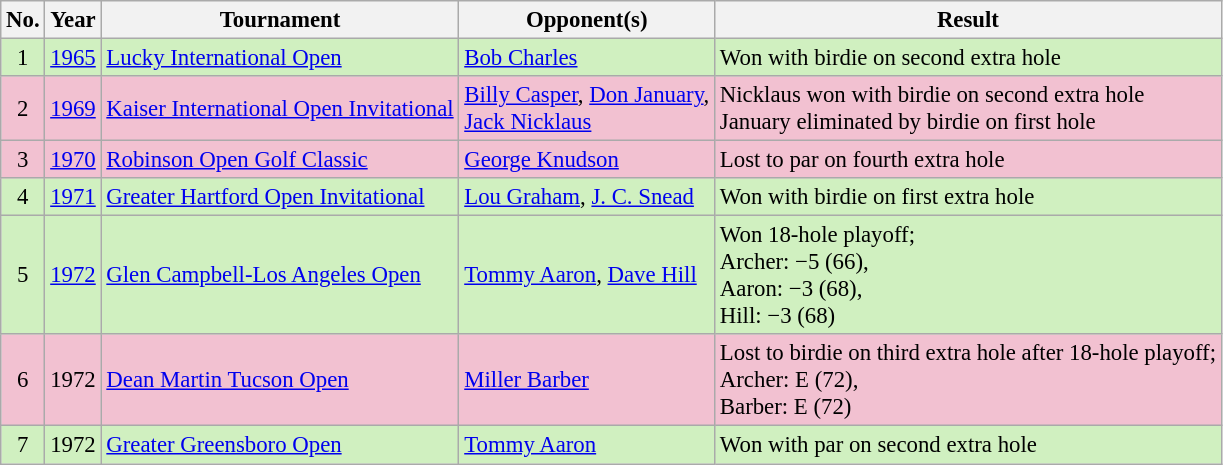<table class="wikitable" style="font-size:95%;">
<tr>
<th>No.</th>
<th>Year</th>
<th>Tournament</th>
<th>Opponent(s)</th>
<th>Result</th>
</tr>
<tr style="background:#D0F0C0;">
<td align=center>1</td>
<td><a href='#'>1965</a></td>
<td><a href='#'>Lucky International Open</a></td>
<td> <a href='#'>Bob Charles</a></td>
<td>Won with birdie on second extra hole</td>
</tr>
<tr style="background:#F2C1D1;">
<td align=center>2</td>
<td><a href='#'>1969</a></td>
<td><a href='#'>Kaiser International Open Invitational</a></td>
<td> <a href='#'>Billy Casper</a>,  <a href='#'>Don January</a>,<br> <a href='#'>Jack Nicklaus</a></td>
<td>Nicklaus won with birdie on second extra hole<br>January eliminated by birdie on first hole</td>
</tr>
<tr style="background:#F2C1D1;">
<td align=center>3</td>
<td><a href='#'>1970</a></td>
<td><a href='#'>Robinson Open Golf Classic</a></td>
<td> <a href='#'>George Knudson</a></td>
<td>Lost to par on fourth extra hole</td>
</tr>
<tr style="background:#D0F0C0;">
<td align=center>4</td>
<td><a href='#'>1971</a></td>
<td><a href='#'>Greater Hartford Open Invitational</a></td>
<td> <a href='#'>Lou Graham</a>,  <a href='#'>J. C. Snead</a></td>
<td>Won with birdie on first extra hole</td>
</tr>
<tr style="background:#D0F0C0;">
<td align=center>5</td>
<td><a href='#'>1972</a></td>
<td><a href='#'>Glen Campbell-Los Angeles Open</a></td>
<td> <a href='#'>Tommy Aaron</a>,  <a href='#'>Dave Hill</a></td>
<td>Won 18-hole playoff;<br>Archer: −5 (66),<br>Aaron: −3 (68),<br>Hill: −3 (68)</td>
</tr>
<tr style="background:#F2C1D1;">
<td align=center>6</td>
<td>1972</td>
<td><a href='#'>Dean Martin Tucson Open</a></td>
<td> <a href='#'>Miller Barber</a></td>
<td>Lost to birdie on third extra hole after 18-hole playoff;<br>Archer: E (72),<br>Barber: E (72)</td>
</tr>
<tr style="background:#D0F0C0;">
<td align=center>7</td>
<td>1972</td>
<td><a href='#'>Greater Greensboro Open</a></td>
<td> <a href='#'>Tommy Aaron</a></td>
<td>Won with par on second extra hole</td>
</tr>
</table>
